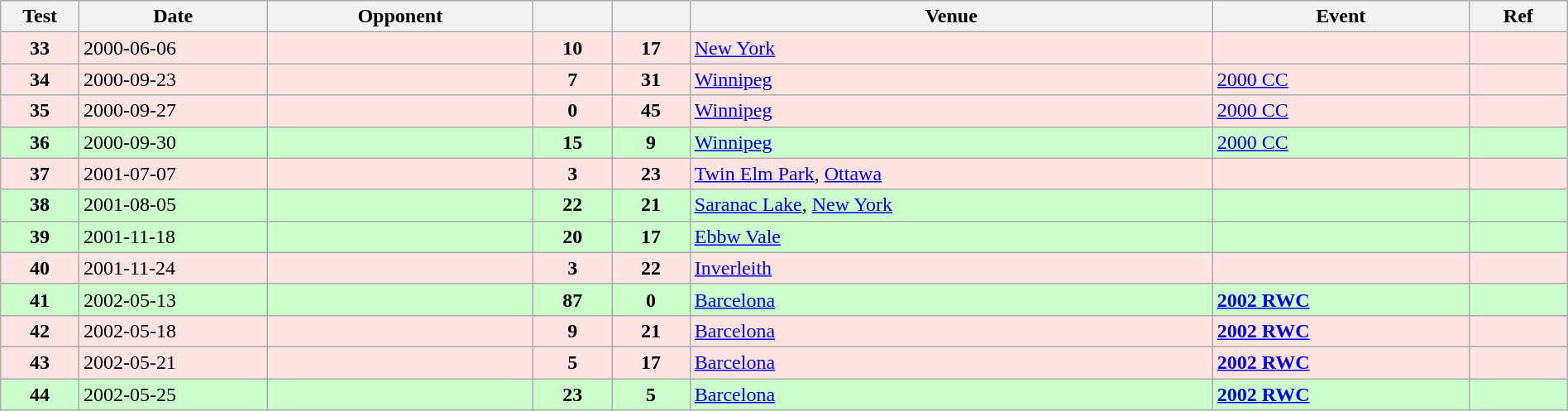<table class="wikitable sortable" style="width:100%">
<tr>
<th style="width:5%">Test</th>
<th style="width:12%">Date</th>
<th style="width:17%">Opponent</th>
<th style="width:5%"></th>
<th style="width:5%"></th>
<th>Venue</th>
<th>Event</th>
<th>Ref</th>
</tr>
<tr bgcolor=FFE4E1>
<td align="center"><strong>33</strong></td>
<td>2000-06-06</td>
<td></td>
<td align="center"><strong>10</strong></td>
<td align="center"><strong>17</strong></td>
<td><a href='#'>New York</a></td>
<td></td>
<td></td>
</tr>
<tr bgcolor=FFE4E1>
<td align="center"><strong>34</strong></td>
<td>2000-09-23</td>
<td></td>
<td align="center"><strong>7</strong></td>
<td align="center"><strong>31</strong></td>
<td><a href='#'>Winnipeg</a></td>
<td><a href='#'>2000 CC</a></td>
<td></td>
</tr>
<tr bgcolor=FFE4E1>
<td align="center"><strong>35</strong></td>
<td>2000-09-27</td>
<td></td>
<td align="center"><strong>0</strong></td>
<td align="center"><strong>45</strong></td>
<td><a href='#'>Winnipeg</a></td>
<td><a href='#'>2000 CC</a></td>
<td></td>
</tr>
<tr bgcolor=#ccffcc>
<td align="center"><strong>36</strong></td>
<td>2000-09-30</td>
<td></td>
<td align="center"><strong>15</strong></td>
<td align="center"><strong>9</strong></td>
<td><a href='#'>Winnipeg</a></td>
<td><a href='#'>2000 CC</a></td>
<td></td>
</tr>
<tr bgcolor=FFE4E1>
<td align="center"><strong>37</strong></td>
<td>2001-07-07</td>
<td></td>
<td align="center"><strong>3</strong></td>
<td align="center"><strong>23</strong></td>
<td><a href='#'>Twin Elm Park</a>, <a href='#'>Ottawa</a></td>
<td></td>
<td></td>
</tr>
<tr bgcolor=#ccffcc>
<td align="center"><strong>38</strong></td>
<td>2001-08-05</td>
<td></td>
<td align="center"><strong>22</strong></td>
<td align="center"><strong>21</strong></td>
<td><a href='#'>Saranac Lake</a>, <a href='#'>New York</a></td>
<td></td>
<td></td>
</tr>
<tr bgcolor=#ccffcc>
<td align="center"><strong>39</strong></td>
<td>2001-11-18</td>
<td></td>
<td align="center"><strong>20</strong></td>
<td align="center"><strong>17</strong></td>
<td><a href='#'>Ebbw Vale</a></td>
<td></td>
<td></td>
</tr>
<tr bgcolor=FFE4E1>
<td align="center"><strong>40</strong></td>
<td>2001-11-24</td>
<td></td>
<td align="center"><strong>3</strong></td>
<td align="center"><strong>22</strong></td>
<td><a href='#'>Inverleith</a></td>
<td></td>
<td></td>
</tr>
<tr bgcolor=#ccffcc>
<td align="center"><strong>41</strong></td>
<td>2002-05-13</td>
<td></td>
<td align="center"><strong>87</strong></td>
<td align="center"><strong>0</strong></td>
<td><a href='#'>Barcelona</a></td>
<td><a href='#'><strong>2002 RWC</strong></a></td>
<td></td>
</tr>
<tr bgcolor=FFE4E1>
<td align="center"><strong>42</strong></td>
<td>2002-05-18</td>
<td></td>
<td align="center"><strong>9</strong></td>
<td align="center"><strong>21</strong></td>
<td><a href='#'>Barcelona</a></td>
<td><a href='#'><strong>2002 RWC</strong></a></td>
<td></td>
</tr>
<tr bgcolor=FFE4E1>
<td align="center"><strong>43</strong></td>
<td>2002-05-21</td>
<td></td>
<td align="center"><strong>5</strong></td>
<td align="center"><strong>17</strong></td>
<td><a href='#'>Barcelona</a></td>
<td><a href='#'><strong>2002 RWC</strong></a></td>
<td></td>
</tr>
<tr bgcolor=#ccffcc>
<td align="center"><strong>44</strong></td>
<td>2002-05-25</td>
<td></td>
<td align="center"><strong>23</strong></td>
<td align="center"><strong>5</strong></td>
<td><a href='#'>Barcelona</a></td>
<td><a href='#'><strong>2002 RWC</strong></a></td>
<td></td>
</tr>
</table>
